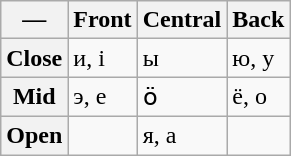<table class="wikitable">
<tr>
<th>—</th>
<th>Front</th>
<th>Central</th>
<th>Back</th>
</tr>
<tr>
<th>Close</th>
<td>и, і</td>
<td>ы</td>
<td>ю, у</td>
</tr>
<tr>
<th>Mid</th>
<td>э, е</td>
<td>ӧ</td>
<td>ё, о</td>
</tr>
<tr>
<th>Open</th>
<td></td>
<td>я, а</td>
<td></td>
</tr>
</table>
